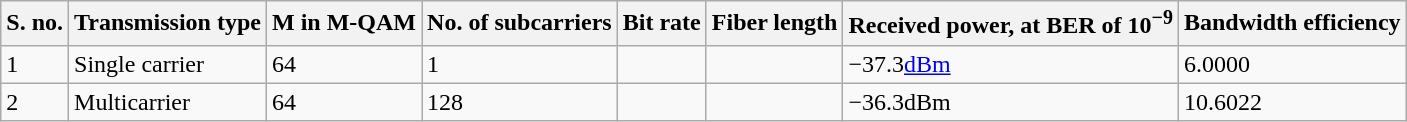<table class="wikitable">
<tr>
<th>S. no.</th>
<th>Transmission type</th>
<th>M in M-QAM</th>
<th>No. of subcarriers</th>
<th>Bit rate</th>
<th>Fiber length</th>
<th>Received power, at BER of 10<sup>−9</sup></th>
<th>Bandwidth efficiency</th>
</tr>
<tr>
<td>1</td>
<td>Single carrier</td>
<td>64</td>
<td>1</td>
<td></td>
<td></td>
<td>−37.3<a href='#'>dBm</a></td>
<td>6.0000</td>
</tr>
<tr>
<td>2</td>
<td>Multicarrier</td>
<td>64</td>
<td>128</td>
<td></td>
<td></td>
<td>−36.3dBm</td>
<td>10.6022</td>
</tr>
</table>
